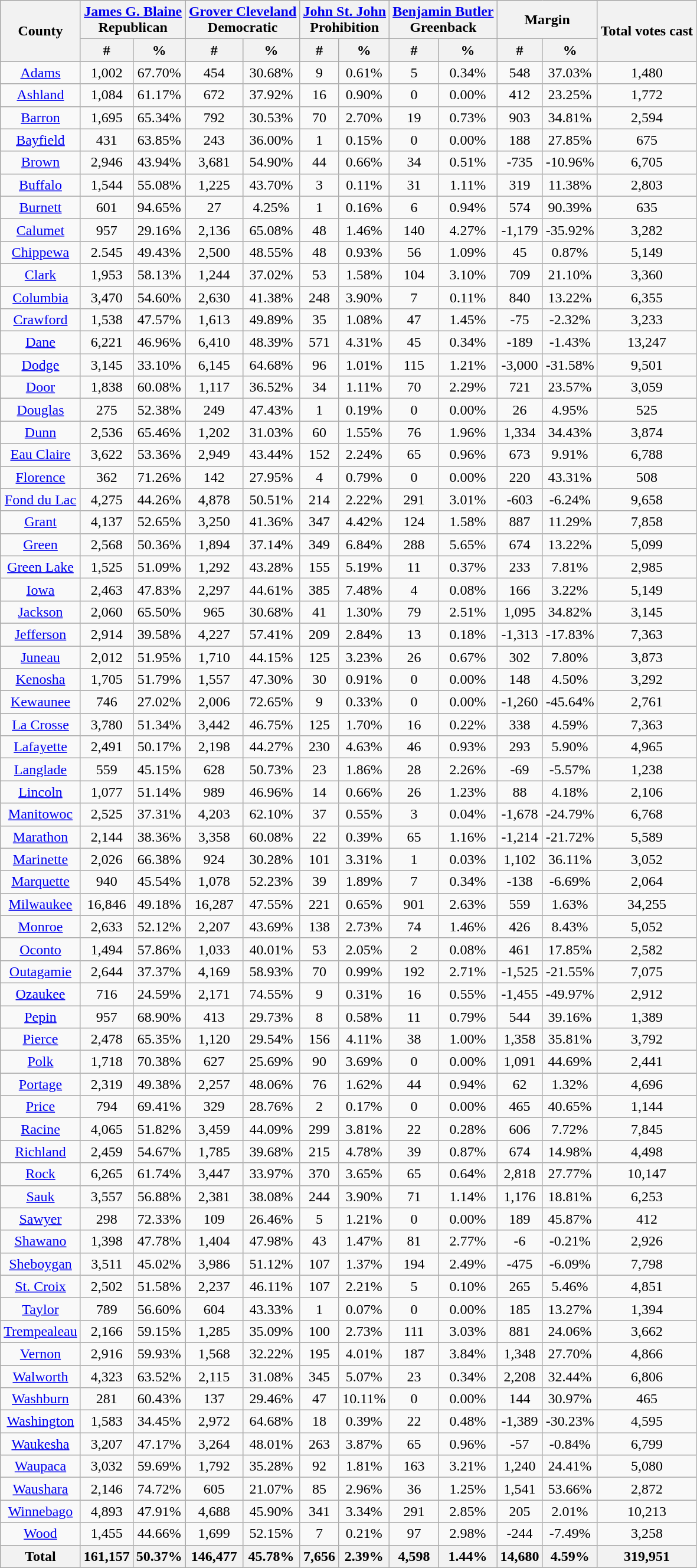<table class="wikitable sortable" style="text-align:center">
<tr>
<th rowspan="2" style="text-align:center;">County</th>
<th colspan="2" style="text-align:center;"><a href='#'>James G. Blaine</a><br>Republican</th>
<th colspan="2" style="text-align:center;"><a href='#'>Grover Cleveland</a><br>Democratic</th>
<th colspan="2" style="text-align:center;"><a href='#'>John St. John</a><br>Prohibition</th>
<th colspan="2" style="text-align:center;"><a href='#'>Benjamin Butler</a><br>Greenback</th>
<th colspan="2" style="text-align:center;">Margin</th>
<th rowspan="2" style="text-align:center;">Total votes cast</th>
</tr>
<tr>
<th style="text-align:center;" data-sort-type="number">#</th>
<th style="text-align:center;" data-sort-type="number">%</th>
<th style="text-align:center;" data-sort-type="number">#</th>
<th style="text-align:center;" data-sort-type="number">%</th>
<th style="text-align:center;" data-sort-type="number">#</th>
<th style="text-align:center;" data-sort-type="number">%</th>
<th style="text-align:center;" data-sort-type="number">#</th>
<th style="text-align:center;" data-sort-type="number">%</th>
<th style="text-align:center;" data-sort-type="number">#</th>
<th style="text-align:center;" data-sort-type="number">%</th>
</tr>
<tr style="text-align:center;">
<td><a href='#'>Adams</a></td>
<td>1,002</td>
<td>67.70%</td>
<td>454</td>
<td>30.68%</td>
<td>9</td>
<td>0.61%</td>
<td>5</td>
<td>0.34%</td>
<td>548</td>
<td>37.03%</td>
<td>1,480</td>
</tr>
<tr style="text-align:center;">
<td><a href='#'>Ashland</a></td>
<td>1,084</td>
<td>61.17%</td>
<td>672</td>
<td>37.92%</td>
<td>16</td>
<td>0.90%</td>
<td>0</td>
<td>0.00%</td>
<td>412</td>
<td>23.25%</td>
<td>1,772</td>
</tr>
<tr style="text-align:center;">
<td><a href='#'>Barron</a></td>
<td>1,695</td>
<td>65.34%</td>
<td>792</td>
<td>30.53%</td>
<td>70</td>
<td>2.70%</td>
<td>19</td>
<td>0.73%</td>
<td>903</td>
<td>34.81%</td>
<td>2,594</td>
</tr>
<tr style="text-align:center;">
<td><a href='#'>Bayfield</a></td>
<td>431</td>
<td>63.85%</td>
<td>243</td>
<td>36.00%</td>
<td>1</td>
<td>0.15%</td>
<td>0</td>
<td>0.00%</td>
<td>188</td>
<td>27.85%</td>
<td>675</td>
</tr>
<tr style="text-align:center;">
<td><a href='#'>Brown</a></td>
<td>2,946</td>
<td>43.94%</td>
<td>3,681</td>
<td>54.90%</td>
<td>44</td>
<td>0.66%</td>
<td>34</td>
<td>0.51%</td>
<td>-735</td>
<td>-10.96%</td>
<td>6,705</td>
</tr>
<tr style="text-align:center;">
<td><a href='#'>Buffalo</a></td>
<td>1,544</td>
<td>55.08%</td>
<td>1,225</td>
<td>43.70%</td>
<td>3</td>
<td>0.11%</td>
<td>31</td>
<td>1.11%</td>
<td>319</td>
<td>11.38%</td>
<td>2,803</td>
</tr>
<tr style="text-align:center;">
<td><a href='#'>Burnett</a></td>
<td>601</td>
<td>94.65%</td>
<td>27</td>
<td>4.25%</td>
<td>1</td>
<td>0.16%</td>
<td>6</td>
<td>0.94%</td>
<td>574</td>
<td>90.39%</td>
<td>635</td>
</tr>
<tr style="text-align:center;">
<td><a href='#'>Calumet</a></td>
<td>957</td>
<td>29.16%</td>
<td>2,136</td>
<td>65.08%</td>
<td>48</td>
<td>1.46%</td>
<td>140</td>
<td>4.27%</td>
<td>-1,179</td>
<td>-35.92%</td>
<td>3,282</td>
</tr>
<tr style="text-align:center;">
<td><a href='#'>Chippewa</a></td>
<td>2.545</td>
<td>49.43%</td>
<td>2,500</td>
<td>48.55%</td>
<td>48</td>
<td>0.93%</td>
<td>56</td>
<td>1.09%</td>
<td>45</td>
<td>0.87%</td>
<td>5,149</td>
</tr>
<tr style="text-align:center;">
<td><a href='#'>Clark</a></td>
<td>1,953</td>
<td>58.13%</td>
<td>1,244</td>
<td>37.02%</td>
<td>53</td>
<td>1.58%</td>
<td>104</td>
<td>3.10%</td>
<td>709</td>
<td>21.10%</td>
<td>3,360</td>
</tr>
<tr style="text-align:center;">
<td><a href='#'>Columbia</a></td>
<td>3,470</td>
<td>54.60%</td>
<td>2,630</td>
<td>41.38%</td>
<td>248</td>
<td>3.90%</td>
<td>7</td>
<td>0.11%</td>
<td>840</td>
<td>13.22%</td>
<td>6,355</td>
</tr>
<tr style="text-align:center;">
<td><a href='#'>Crawford</a></td>
<td>1,538</td>
<td>47.57%</td>
<td>1,613</td>
<td>49.89%</td>
<td>35</td>
<td>1.08%</td>
<td>47</td>
<td>1.45%</td>
<td>-75</td>
<td>-2.32%</td>
<td>3,233</td>
</tr>
<tr style="text-align:center;">
<td><a href='#'>Dane</a></td>
<td>6,221</td>
<td>46.96%</td>
<td>6,410</td>
<td>48.39%</td>
<td>571</td>
<td>4.31%</td>
<td>45</td>
<td>0.34%</td>
<td>-189</td>
<td>-1.43%</td>
<td>13,247</td>
</tr>
<tr style="text-align:center;">
<td><a href='#'>Dodge</a></td>
<td>3,145</td>
<td>33.10%</td>
<td>6,145</td>
<td>64.68%</td>
<td>96</td>
<td>1.01%</td>
<td>115</td>
<td>1.21%</td>
<td>-3,000</td>
<td>-31.58%</td>
<td>9,501</td>
</tr>
<tr style="text-align:center;">
<td><a href='#'>Door</a></td>
<td>1,838</td>
<td>60.08%</td>
<td>1,117</td>
<td>36.52%</td>
<td>34</td>
<td>1.11%</td>
<td>70</td>
<td>2.29%</td>
<td>721</td>
<td>23.57%</td>
<td>3,059</td>
</tr>
<tr style="text-align:center;">
<td><a href='#'>Douglas</a></td>
<td>275</td>
<td>52.38%</td>
<td>249</td>
<td>47.43%</td>
<td>1</td>
<td>0.19%</td>
<td>0</td>
<td>0.00%</td>
<td>26</td>
<td>4.95%</td>
<td>525</td>
</tr>
<tr style="text-align:center;">
<td><a href='#'>Dunn</a></td>
<td>2,536</td>
<td>65.46%</td>
<td>1,202</td>
<td>31.03%</td>
<td>60</td>
<td>1.55%</td>
<td>76</td>
<td>1.96%</td>
<td>1,334</td>
<td>34.43%</td>
<td>3,874</td>
</tr>
<tr style="text-align:center;">
<td><a href='#'>Eau Claire</a></td>
<td>3,622</td>
<td>53.36%</td>
<td>2,949</td>
<td>43.44%</td>
<td>152</td>
<td>2.24%</td>
<td>65</td>
<td>0.96%</td>
<td>673</td>
<td>9.91%</td>
<td>6,788</td>
</tr>
<tr style="text-align:center;">
<td><a href='#'>Florence</a></td>
<td>362</td>
<td>71.26%</td>
<td>142</td>
<td>27.95%</td>
<td>4</td>
<td>0.79%</td>
<td>0</td>
<td>0.00%</td>
<td>220</td>
<td>43.31%</td>
<td>508</td>
</tr>
<tr style="text-align:center;">
<td><a href='#'>Fond du Lac</a></td>
<td>4,275</td>
<td>44.26%</td>
<td>4,878</td>
<td>50.51%</td>
<td>214</td>
<td>2.22%</td>
<td>291</td>
<td>3.01%</td>
<td>-603</td>
<td>-6.24%</td>
<td>9,658</td>
</tr>
<tr style="text-align:center;">
<td><a href='#'>Grant</a></td>
<td>4,137</td>
<td>52.65%</td>
<td>3,250</td>
<td>41.36%</td>
<td>347</td>
<td>4.42%</td>
<td>124</td>
<td>1.58%</td>
<td>887</td>
<td>11.29%</td>
<td>7,858</td>
</tr>
<tr style="text-align:center;">
<td><a href='#'>Green</a></td>
<td>2,568</td>
<td>50.36%</td>
<td>1,894</td>
<td>37.14%</td>
<td>349</td>
<td>6.84%</td>
<td>288</td>
<td>5.65%</td>
<td>674</td>
<td>13.22%</td>
<td>5,099</td>
</tr>
<tr style="text-align:center;">
<td><a href='#'>Green Lake</a></td>
<td>1,525</td>
<td>51.09%</td>
<td>1,292</td>
<td>43.28%</td>
<td>155</td>
<td>5.19%</td>
<td>11</td>
<td>0.37%</td>
<td>233</td>
<td>7.81%</td>
<td>2,985</td>
</tr>
<tr style="text-align:center;">
<td><a href='#'>Iowa</a></td>
<td>2,463</td>
<td>47.83%</td>
<td>2,297</td>
<td>44.61%</td>
<td>385</td>
<td>7.48%</td>
<td>4</td>
<td>0.08%</td>
<td>166</td>
<td>3.22%</td>
<td>5,149</td>
</tr>
<tr style="text-align:center;">
<td><a href='#'>Jackson</a></td>
<td>2,060</td>
<td>65.50%</td>
<td>965</td>
<td>30.68%</td>
<td>41</td>
<td>1.30%</td>
<td>79</td>
<td>2.51%</td>
<td>1,095</td>
<td>34.82%</td>
<td>3,145</td>
</tr>
<tr style="text-align:center;">
<td><a href='#'>Jefferson</a></td>
<td>2,914</td>
<td>39.58%</td>
<td>4,227</td>
<td>57.41%</td>
<td>209</td>
<td>2.84%</td>
<td>13</td>
<td>0.18%</td>
<td>-1,313</td>
<td>-17.83%</td>
<td>7,363</td>
</tr>
<tr style="text-align:center;">
<td><a href='#'>Juneau</a></td>
<td>2,012</td>
<td>51.95%</td>
<td>1,710</td>
<td>44.15%</td>
<td>125</td>
<td>3.23%</td>
<td>26</td>
<td>0.67%</td>
<td>302</td>
<td>7.80%</td>
<td>3,873</td>
</tr>
<tr style="text-align:center;">
<td><a href='#'>Kenosha</a></td>
<td>1,705</td>
<td>51.79%</td>
<td>1,557</td>
<td>47.30%</td>
<td>30</td>
<td>0.91%</td>
<td>0</td>
<td>0.00%</td>
<td>148</td>
<td>4.50%</td>
<td>3,292</td>
</tr>
<tr style="text-align:center;">
<td><a href='#'>Kewaunee</a></td>
<td>746</td>
<td>27.02%</td>
<td>2,006</td>
<td>72.65%</td>
<td>9</td>
<td>0.33%</td>
<td>0</td>
<td>0.00%</td>
<td>-1,260</td>
<td>-45.64%</td>
<td>2,761</td>
</tr>
<tr style="text-align:center;">
<td><a href='#'>La Crosse</a></td>
<td>3,780</td>
<td>51.34%</td>
<td>3,442</td>
<td>46.75%</td>
<td>125</td>
<td>1.70%</td>
<td>16</td>
<td>0.22%</td>
<td>338</td>
<td>4.59%</td>
<td>7,363</td>
</tr>
<tr style="text-align:center;">
<td><a href='#'>Lafayette</a></td>
<td>2,491</td>
<td>50.17%</td>
<td>2,198</td>
<td>44.27%</td>
<td>230</td>
<td>4.63%</td>
<td>46</td>
<td>0.93%</td>
<td>293</td>
<td>5.90%</td>
<td>4,965</td>
</tr>
<tr style="text-align:center;">
<td><a href='#'>Langlade</a></td>
<td>559</td>
<td>45.15%</td>
<td>628</td>
<td>50.73%</td>
<td>23</td>
<td>1.86%</td>
<td>28</td>
<td>2.26%</td>
<td>-69</td>
<td>-5.57%</td>
<td>1,238</td>
</tr>
<tr style="text-align:center;">
<td><a href='#'>Lincoln</a></td>
<td>1,077</td>
<td>51.14%</td>
<td>989</td>
<td>46.96%</td>
<td>14</td>
<td>0.66%</td>
<td>26</td>
<td>1.23%</td>
<td>88</td>
<td>4.18%</td>
<td>2,106</td>
</tr>
<tr style="text-align:center;">
<td><a href='#'>Manitowoc</a></td>
<td>2,525</td>
<td>37.31%</td>
<td>4,203</td>
<td>62.10%</td>
<td>37</td>
<td>0.55%</td>
<td>3</td>
<td>0.04%</td>
<td>-1,678</td>
<td>-24.79%</td>
<td>6,768</td>
</tr>
<tr style="text-align:center;">
<td><a href='#'>Marathon</a></td>
<td>2,144</td>
<td>38.36%</td>
<td>3,358</td>
<td>60.08%</td>
<td>22</td>
<td>0.39%</td>
<td>65</td>
<td>1.16%</td>
<td>-1,214</td>
<td>-21.72%</td>
<td>5,589</td>
</tr>
<tr style="text-align:center;">
<td><a href='#'>Marinette</a></td>
<td>2,026</td>
<td>66.38%</td>
<td>924</td>
<td>30.28%</td>
<td>101</td>
<td>3.31%</td>
<td>1</td>
<td>0.03%</td>
<td>1,102</td>
<td>36.11%</td>
<td>3,052</td>
</tr>
<tr style="text-align:center;">
<td><a href='#'>Marquette</a></td>
<td>940</td>
<td>45.54%</td>
<td>1,078</td>
<td>52.23%</td>
<td>39</td>
<td>1.89%</td>
<td>7</td>
<td>0.34%</td>
<td>-138</td>
<td>-6.69%</td>
<td>2,064</td>
</tr>
<tr style="text-align:center;">
<td><a href='#'>Milwaukee</a></td>
<td>16,846</td>
<td>49.18%</td>
<td>16,287</td>
<td>47.55%</td>
<td>221</td>
<td>0.65%</td>
<td>901</td>
<td>2.63%</td>
<td>559</td>
<td>1.63%</td>
<td>34,255</td>
</tr>
<tr style="text-align:center;">
<td><a href='#'>Monroe</a></td>
<td>2,633</td>
<td>52.12%</td>
<td>2,207</td>
<td>43.69%</td>
<td>138</td>
<td>2.73%</td>
<td>74</td>
<td>1.46%</td>
<td>426</td>
<td>8.43%</td>
<td>5,052</td>
</tr>
<tr style="text-align:center;">
<td><a href='#'>Oconto</a></td>
<td>1,494</td>
<td>57.86%</td>
<td>1,033</td>
<td>40.01%</td>
<td>53</td>
<td>2.05%</td>
<td>2</td>
<td>0.08%</td>
<td>461</td>
<td>17.85%</td>
<td>2,582</td>
</tr>
<tr style="text-align:center;">
<td><a href='#'>Outagamie</a></td>
<td>2,644</td>
<td>37.37%</td>
<td>4,169</td>
<td>58.93%</td>
<td>70</td>
<td>0.99%</td>
<td>192</td>
<td>2.71%</td>
<td>-1,525</td>
<td>-21.55%</td>
<td>7,075</td>
</tr>
<tr style="text-align:center;">
<td><a href='#'>Ozaukee</a></td>
<td>716</td>
<td>24.59%</td>
<td>2,171</td>
<td>74.55%</td>
<td>9</td>
<td>0.31%</td>
<td>16</td>
<td>0.55%</td>
<td>-1,455</td>
<td>-49.97%</td>
<td>2,912</td>
</tr>
<tr style="text-align:center;">
<td><a href='#'>Pepin</a></td>
<td>957</td>
<td>68.90%</td>
<td>413</td>
<td>29.73%</td>
<td>8</td>
<td>0.58%</td>
<td>11</td>
<td>0.79%</td>
<td>544</td>
<td>39.16%</td>
<td>1,389</td>
</tr>
<tr style="text-align:center;">
<td><a href='#'>Pierce</a></td>
<td>2,478</td>
<td>65.35%</td>
<td>1,120</td>
<td>29.54%</td>
<td>156</td>
<td>4.11%</td>
<td>38</td>
<td>1.00%</td>
<td>1,358</td>
<td>35.81%</td>
<td>3,792</td>
</tr>
<tr style="text-align:center;">
<td><a href='#'>Polk</a></td>
<td>1,718</td>
<td>70.38%</td>
<td>627</td>
<td>25.69%</td>
<td>90</td>
<td>3.69%</td>
<td>0</td>
<td>0.00%</td>
<td>1,091</td>
<td>44.69%</td>
<td>2,441</td>
</tr>
<tr style="text-align:center;">
<td><a href='#'>Portage</a></td>
<td>2,319</td>
<td>49.38%</td>
<td>2,257</td>
<td>48.06%</td>
<td>76</td>
<td>1.62%</td>
<td>44</td>
<td>0.94%</td>
<td>62</td>
<td>1.32%</td>
<td>4,696</td>
</tr>
<tr style="text-align:center;">
<td><a href='#'>Price</a></td>
<td>794</td>
<td>69.41%</td>
<td>329</td>
<td>28.76%</td>
<td>2</td>
<td>0.17%</td>
<td>0</td>
<td>0.00%</td>
<td>465</td>
<td>40.65%</td>
<td>1,144</td>
</tr>
<tr style="text-align:center;">
<td><a href='#'>Racine</a></td>
<td>4,065</td>
<td>51.82%</td>
<td>3,459</td>
<td>44.09%</td>
<td>299</td>
<td>3.81%</td>
<td>22</td>
<td>0.28%</td>
<td>606</td>
<td>7.72%</td>
<td>7,845</td>
</tr>
<tr style="text-align:center;">
<td><a href='#'>Richland</a></td>
<td>2,459</td>
<td>54.67%</td>
<td>1,785</td>
<td>39.68%</td>
<td>215</td>
<td>4.78%</td>
<td>39</td>
<td>0.87%</td>
<td>674</td>
<td>14.98%</td>
<td>4,498</td>
</tr>
<tr style="text-align:center;">
<td><a href='#'>Rock</a></td>
<td>6,265</td>
<td>61.74%</td>
<td>3,447</td>
<td>33.97%</td>
<td>370</td>
<td>3.65%</td>
<td>65</td>
<td>0.64%</td>
<td>2,818</td>
<td>27.77%</td>
<td>10,147</td>
</tr>
<tr style="text-align:center;">
<td><a href='#'>Sauk</a></td>
<td>3,557</td>
<td>56.88%</td>
<td>2,381</td>
<td>38.08%</td>
<td>244</td>
<td>3.90%</td>
<td>71</td>
<td>1.14%</td>
<td>1,176</td>
<td>18.81%</td>
<td>6,253</td>
</tr>
<tr style="text-align:center;">
<td><a href='#'>Sawyer</a></td>
<td>298</td>
<td>72.33%</td>
<td>109</td>
<td>26.46%</td>
<td>5</td>
<td>1.21%</td>
<td>0</td>
<td>0.00%</td>
<td>189</td>
<td>45.87%</td>
<td>412</td>
</tr>
<tr style="text-align:center;">
<td><a href='#'>Shawano</a></td>
<td>1,398</td>
<td>47.78%</td>
<td>1,404</td>
<td>47.98%</td>
<td>43</td>
<td>1.47%</td>
<td>81</td>
<td>2.77%</td>
<td>-6</td>
<td>-0.21%</td>
<td>2,926</td>
</tr>
<tr style="text-align:center;">
<td><a href='#'>Sheboygan</a></td>
<td>3,511</td>
<td>45.02%</td>
<td>3,986</td>
<td>51.12%</td>
<td>107</td>
<td>1.37%</td>
<td>194</td>
<td>2.49%</td>
<td>-475</td>
<td>-6.09%</td>
<td>7,798</td>
</tr>
<tr style="text-align:center;">
<td><a href='#'>St. Croix</a></td>
<td>2,502</td>
<td>51.58%</td>
<td>2,237</td>
<td>46.11%</td>
<td>107</td>
<td>2.21%</td>
<td>5</td>
<td>0.10%</td>
<td>265</td>
<td>5.46%</td>
<td>4,851</td>
</tr>
<tr style="text-align:center;">
<td><a href='#'>Taylor</a></td>
<td>789</td>
<td>56.60%</td>
<td>604</td>
<td>43.33%</td>
<td>1</td>
<td>0.07%</td>
<td>0</td>
<td>0.00%</td>
<td>185</td>
<td>13.27%</td>
<td>1,394</td>
</tr>
<tr style="text-align:center;">
<td><a href='#'>Trempealeau</a></td>
<td>2,166</td>
<td>59.15%</td>
<td>1,285</td>
<td>35.09%</td>
<td>100</td>
<td>2.73%</td>
<td>111</td>
<td>3.03%</td>
<td>881</td>
<td>24.06%</td>
<td>3,662</td>
</tr>
<tr style="text-align:center;">
<td><a href='#'>Vernon</a></td>
<td>2,916</td>
<td>59.93%</td>
<td>1,568</td>
<td>32.22%</td>
<td>195</td>
<td>4.01%</td>
<td>187</td>
<td>3.84%</td>
<td>1,348</td>
<td>27.70%</td>
<td>4,866</td>
</tr>
<tr style="text-align:center;">
<td><a href='#'>Walworth</a></td>
<td>4,323</td>
<td>63.52%</td>
<td>2,115</td>
<td>31.08%</td>
<td>345</td>
<td>5.07%</td>
<td>23</td>
<td>0.34%</td>
<td>2,208</td>
<td>32.44%</td>
<td>6,806</td>
</tr>
<tr style="text-align:center;">
<td><a href='#'>Washburn</a></td>
<td>281</td>
<td>60.43%</td>
<td>137</td>
<td>29.46%</td>
<td>47</td>
<td>10.11%</td>
<td>0</td>
<td>0.00%</td>
<td>144</td>
<td>30.97%</td>
<td>465</td>
</tr>
<tr style="text-align:center;">
<td><a href='#'>Washington</a></td>
<td>1,583</td>
<td>34.45%</td>
<td>2,972</td>
<td>64.68%</td>
<td>18</td>
<td>0.39%</td>
<td>22</td>
<td>0.48%</td>
<td>-1,389</td>
<td>-30.23%</td>
<td>4,595</td>
</tr>
<tr style="text-align:center;">
<td><a href='#'>Waukesha</a></td>
<td>3,207</td>
<td>47.17%</td>
<td>3,264</td>
<td>48.01%</td>
<td>263</td>
<td>3.87%</td>
<td>65</td>
<td>0.96%</td>
<td>-57</td>
<td>-0.84%</td>
<td>6,799</td>
</tr>
<tr style="text-align:center;">
<td><a href='#'>Waupaca</a></td>
<td>3,032</td>
<td>59.69%</td>
<td>1,792</td>
<td>35.28%</td>
<td>92</td>
<td>1.81%</td>
<td>163</td>
<td>3.21%</td>
<td>1,240</td>
<td>24.41%</td>
<td>5,080</td>
</tr>
<tr style="text-align:center;">
<td><a href='#'>Waushara</a></td>
<td>2,146</td>
<td>74.72%</td>
<td>605</td>
<td>21.07%</td>
<td>85</td>
<td>2.96%</td>
<td>36</td>
<td>1.25%</td>
<td>1,541</td>
<td>53.66%</td>
<td>2,872</td>
</tr>
<tr style="text-align:center;">
<td><a href='#'>Winnebago</a></td>
<td>4,893</td>
<td>47.91%</td>
<td>4,688</td>
<td>45.90%</td>
<td>341</td>
<td>3.34%</td>
<td>291</td>
<td>2.85%</td>
<td>205</td>
<td>2.01%</td>
<td>10,213</td>
</tr>
<tr style="text-align:center;">
<td><a href='#'>Wood</a></td>
<td>1,455</td>
<td>44.66%</td>
<td>1,699</td>
<td>52.15%</td>
<td>7</td>
<td>0.21%</td>
<td>97</td>
<td>2.98%</td>
<td>-244</td>
<td>-7.49%</td>
<td>3,258</td>
</tr>
<tr>
<th>Total</th>
<th>161,157</th>
<th>50.37%</th>
<th>146,477</th>
<th>45.78%</th>
<th>7,656</th>
<th>2.39%</th>
<th>4,598</th>
<th>1.44%</th>
<th>14,680</th>
<th>4.59%</th>
<th>319,951</th>
</tr>
</table>
